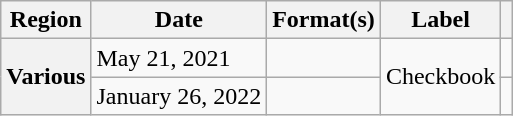<table class="wikitable plainrowheaders">
<tr>
<th scope="col">Region</th>
<th scope="col">Date</th>
<th scope="col">Format(s)</th>
<th scope="col">Label</th>
<th scope="col"></th>
</tr>
<tr>
<th scope="row" rowspan="2">Various</th>
<td>May 21, 2021</td>
<td></td>
<td rowspan="2">Checkbook</td>
<td align="center"></td>
</tr>
<tr>
<td>January 26, 2022</td>
<td></td>
<td align="center"></td>
</tr>
</table>
